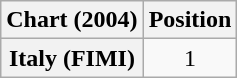<table class="wikitable plainrowheaders" style="text-align:center">
<tr>
<th scope="col">Chart (2004)</th>
<th scope="col">Position</th>
</tr>
<tr>
<th scope="row">Italy (FIMI)</th>
<td>1</td>
</tr>
</table>
